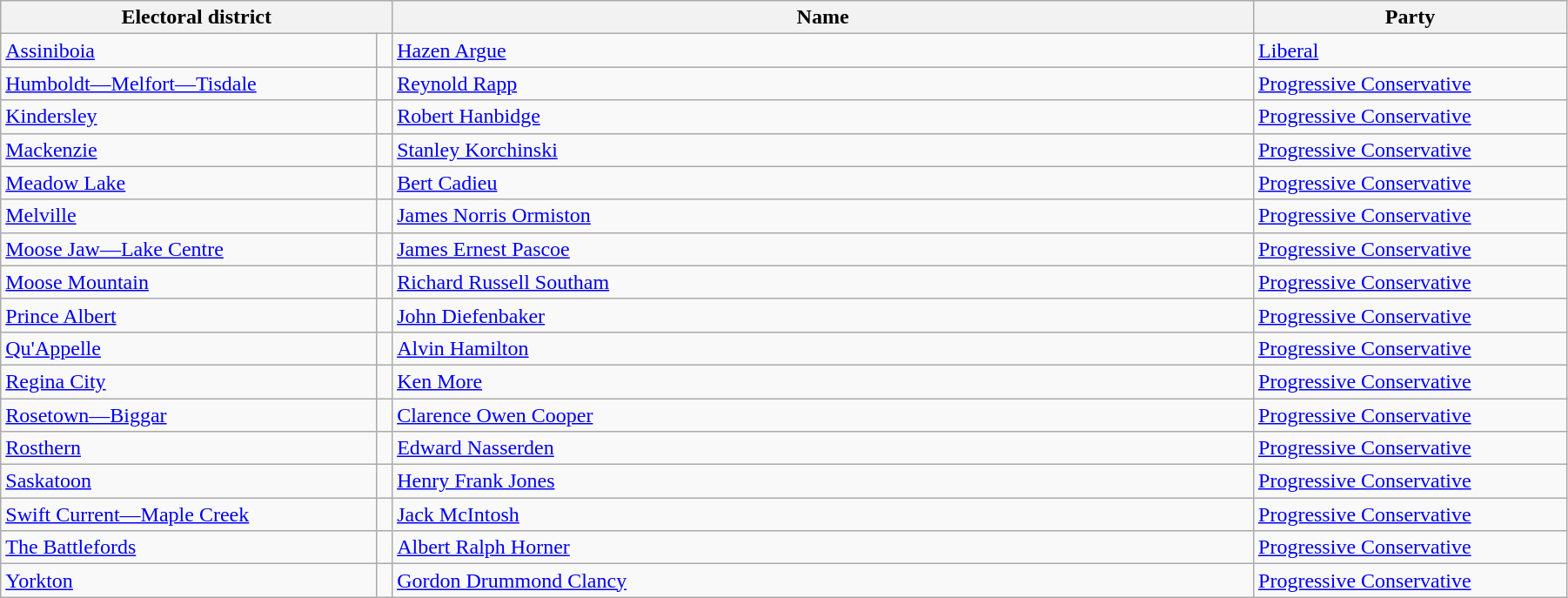<table class="wikitable" width=95%>
<tr>
<th colspan=2 width=25%>Electoral district</th>
<th>Name</th>
<th width=20%>Party</th>
</tr>
<tr>
<td width=24%><a href='#'>Assiniboia</a></td>
<td></td>
<td><a href='#'>Hazen Argue</a></td>
<td><a href='#'>Liberal</a></td>
</tr>
<tr>
<td><a href='#'>Humboldt—Melfort—Tisdale</a></td>
<td></td>
<td><a href='#'>Reynold Rapp</a></td>
<td><a href='#'>Progressive Conservative</a></td>
</tr>
<tr>
<td><a href='#'>Kindersley</a></td>
<td></td>
<td><a href='#'>Robert Hanbidge</a></td>
<td><a href='#'>Progressive Conservative</a></td>
</tr>
<tr>
<td><a href='#'>Mackenzie</a></td>
<td></td>
<td><a href='#'>Stanley Korchinski</a></td>
<td><a href='#'>Progressive Conservative</a></td>
</tr>
<tr>
<td><a href='#'>Meadow Lake</a></td>
<td></td>
<td><a href='#'>Bert Cadieu</a></td>
<td><a href='#'>Progressive Conservative</a></td>
</tr>
<tr>
<td><a href='#'>Melville</a></td>
<td></td>
<td><a href='#'>James Norris Ormiston</a></td>
<td><a href='#'>Progressive Conservative</a></td>
</tr>
<tr>
<td><a href='#'>Moose Jaw—Lake Centre</a></td>
<td></td>
<td><a href='#'>James Ernest Pascoe</a></td>
<td><a href='#'>Progressive Conservative</a></td>
</tr>
<tr>
<td><a href='#'>Moose Mountain</a></td>
<td></td>
<td><a href='#'>Richard Russell Southam</a></td>
<td><a href='#'>Progressive Conservative</a></td>
</tr>
<tr>
<td><a href='#'>Prince Albert</a></td>
<td></td>
<td><a href='#'>John Diefenbaker</a></td>
<td><a href='#'>Progressive Conservative</a></td>
</tr>
<tr>
<td><a href='#'>Qu'Appelle</a></td>
<td></td>
<td><a href='#'>Alvin Hamilton</a></td>
<td><a href='#'>Progressive Conservative</a></td>
</tr>
<tr>
<td><a href='#'>Regina City</a></td>
<td></td>
<td><a href='#'>Ken More</a></td>
<td><a href='#'>Progressive Conservative</a></td>
</tr>
<tr>
<td><a href='#'>Rosetown—Biggar</a></td>
<td></td>
<td><a href='#'>Clarence Owen Cooper</a></td>
<td><a href='#'>Progressive Conservative</a></td>
</tr>
<tr>
<td><a href='#'>Rosthern</a></td>
<td></td>
<td><a href='#'>Edward Nasserden</a></td>
<td><a href='#'>Progressive Conservative</a></td>
</tr>
<tr>
<td><a href='#'>Saskatoon</a></td>
<td></td>
<td><a href='#'>Henry Frank Jones</a></td>
<td><a href='#'>Progressive Conservative</a></td>
</tr>
<tr>
<td><a href='#'>Swift Current—Maple Creek</a></td>
<td></td>
<td><a href='#'>Jack McIntosh</a></td>
<td><a href='#'>Progressive Conservative</a></td>
</tr>
<tr>
<td><a href='#'>The Battlefords</a></td>
<td></td>
<td><a href='#'>Albert Ralph Horner</a></td>
<td><a href='#'>Progressive Conservative</a></td>
</tr>
<tr>
<td><a href='#'>Yorkton</a></td>
<td></td>
<td><a href='#'>Gordon Drummond Clancy</a></td>
<td><a href='#'>Progressive Conservative</a></td>
</tr>
</table>
